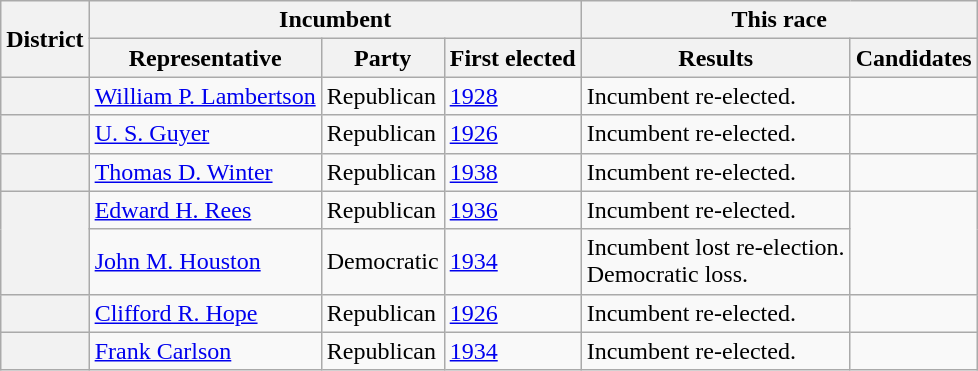<table class=wikitable>
<tr>
<th rowspan=2>District</th>
<th colspan=3>Incumbent</th>
<th colspan=2>This race</th>
</tr>
<tr>
<th>Representative</th>
<th>Party</th>
<th>First elected</th>
<th>Results</th>
<th>Candidates</th>
</tr>
<tr>
<th></th>
<td><a href='#'>William P. Lambertson</a></td>
<td>Republican</td>
<td><a href='#'>1928</a></td>
<td>Incumbent re-elected.</td>
<td nowrap></td>
</tr>
<tr>
<th></th>
<td><a href='#'>U. S. Guyer</a></td>
<td>Republican</td>
<td><a href='#'>1926</a></td>
<td>Incumbent re-elected.</td>
<td nowrap></td>
</tr>
<tr>
<th></th>
<td><a href='#'>Thomas D. Winter</a></td>
<td>Republican</td>
<td><a href='#'>1938</a></td>
<td>Incumbent re-elected.</td>
<td nowrap></td>
</tr>
<tr>
<th rowspan=2></th>
<td><a href='#'>Edward H. Rees</a></td>
<td>Republican</td>
<td><a href='#'>1936</a></td>
<td>Incumbent re-elected.</td>
<td rowspan=2 nowrap></td>
</tr>
<tr>
<td><a href='#'>John M. Houston</a><br></td>
<td>Democratic</td>
<td><a href='#'>1934</a></td>
<td>Incumbent lost re-election.<br>Democratic loss.</td>
</tr>
<tr>
<th></th>
<td><a href='#'>Clifford R. Hope</a><br></td>
<td>Republican</td>
<td><a href='#'>1926</a></td>
<td>Incumbent re-elected.</td>
<td nowrap></td>
</tr>
<tr>
<th></th>
<td><a href='#'>Frank Carlson</a></td>
<td>Republican</td>
<td><a href='#'>1934</a></td>
<td>Incumbent re-elected.</td>
<td nowrap></td>
</tr>
</table>
